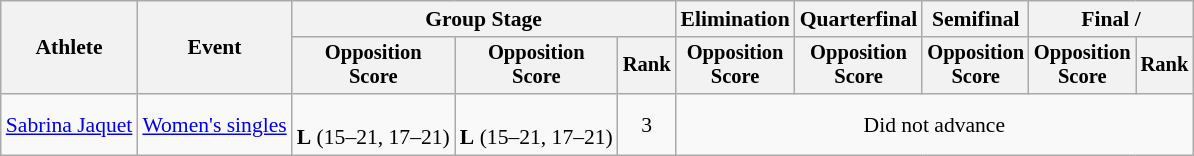<table class="wikitable" style="font-size:90%">
<tr>
<th rowspan=2>Athlete</th>
<th rowspan=2>Event</th>
<th colspan=3>Group Stage</th>
<th>Elimination</th>
<th>Quarterfinal</th>
<th>Semifinal</th>
<th colspan=2>Final / </th>
</tr>
<tr style="font-size:95%">
<th>Opposition<br>Score</th>
<th>Opposition<br>Score</th>
<th>Rank</th>
<th>Opposition<br>Score</th>
<th>Opposition<br>Score</th>
<th>Opposition<br>Score</th>
<th>Opposition<br>Score</th>
<th>Rank</th>
</tr>
<tr align=center>
<td align=left><a href='#'>Sabrina Jaquet</a></td>
<td align=left><a href='#'>Women's singles</a></td>
<td><br><strong>L</strong> (15–21, 17–21)</td>
<td><br><strong>L</strong> (15–21, 17–21)</td>
<td>3</td>
<td colspan=5>Did not advance</td>
</tr>
</table>
